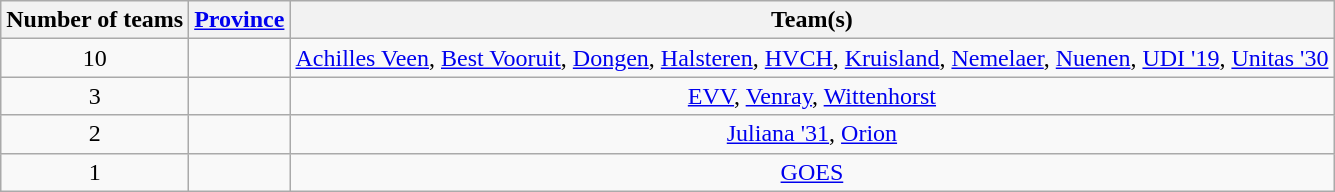<table class="wikitable" style="text-align:center">
<tr>
<th>Number of teams</th>
<th><a href='#'>Province</a></th>
<th>Team(s)</th>
</tr>
<tr>
<td>10</td>
<td align="left"></td>
<td><a href='#'>Achilles Veen</a>, <a href='#'>Best Vooruit</a>, <a href='#'>Dongen</a>, <a href='#'>Halsteren</a>, <a href='#'>HVCH</a>, <a href='#'>Kruisland</a>, <a href='#'>Nemelaer</a>, <a href='#'>Nuenen</a>, <a href='#'>UDI '19</a>, <a href='#'>Unitas '30</a></td>
</tr>
<tr>
<td>3</td>
<td align="left"></td>
<td><a href='#'>EVV</a>, <a href='#'>Venray</a>, <a href='#'>Wittenhorst</a></td>
</tr>
<tr>
<td>2</td>
<td align="left"></td>
<td><a href='#'>Juliana '31</a>, <a href='#'>Orion</a></td>
</tr>
<tr>
<td>1</td>
<td align="left"></td>
<td><a href='#'>GOES</a></td>
</tr>
</table>
